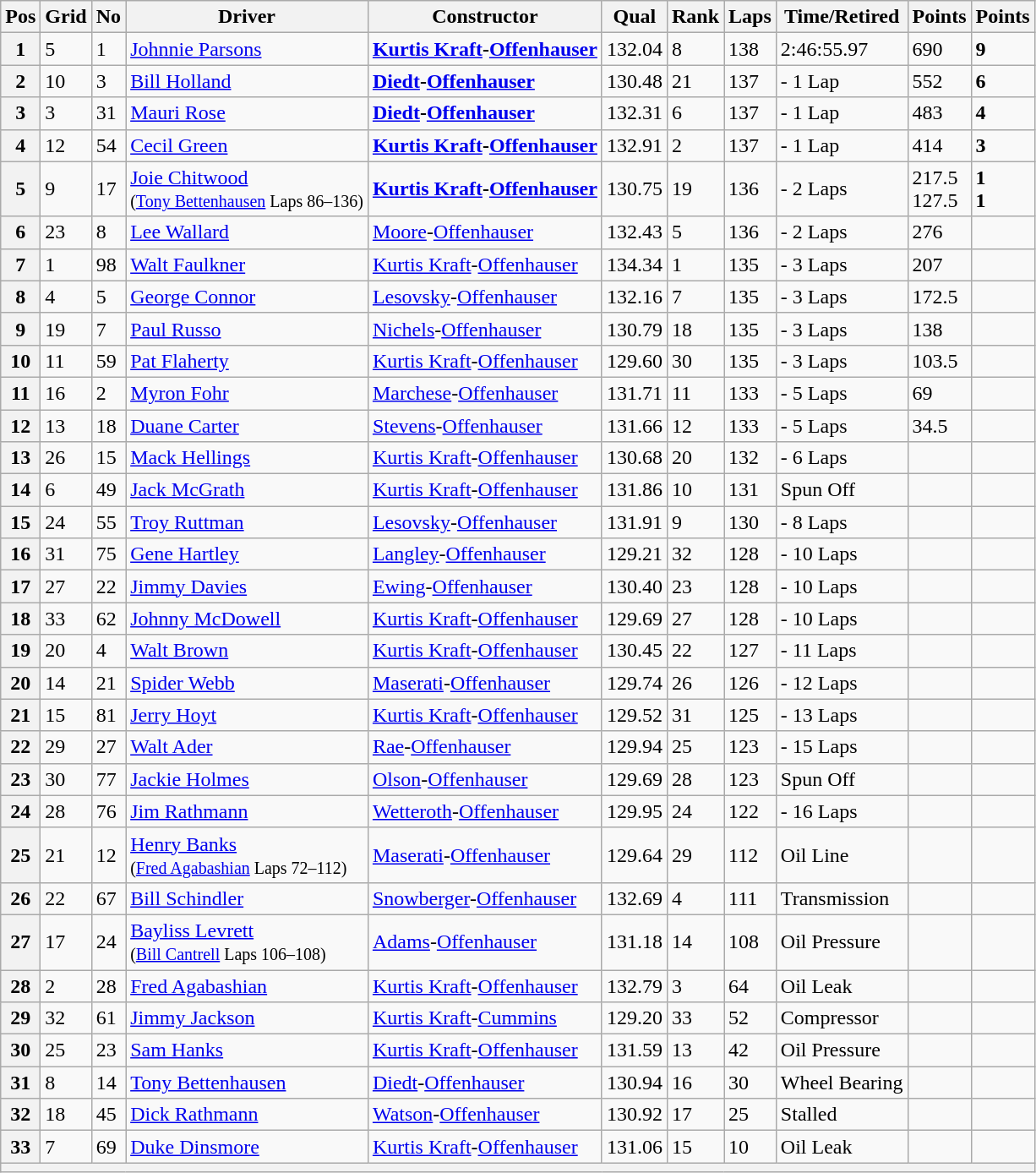<table class="wikitable">
<tr>
<th>Pos</th>
<th>Grid</th>
<th>No</th>
<th>Driver</th>
<th>Constructor</th>
<th>Qual</th>
<th>Rank</th>
<th>Laps</th>
<th>Time/Retired</th>
<th>Points</th>
<th> Points</th>
</tr>
<tr>
<th>1</th>
<td>5</td>
<td>1</td>
<td> <a href='#'>Johnnie Parsons</a></td>
<td><strong><a href='#'>Kurtis Kraft</a>-<a href='#'>Offenhauser</a></strong></td>
<td>132.04</td>
<td>8</td>
<td>138</td>
<td>2:46:55.97</td>
<td>690</td>
<td><strong>9</strong></td>
</tr>
<tr>
<th>2</th>
<td>10</td>
<td>3</td>
<td> <a href='#'>Bill Holland</a> <strong></strong></td>
<td><strong><a href='#'>Diedt</a>-<a href='#'>Offenhauser</a></strong></td>
<td>130.48</td>
<td>21</td>
<td>137</td>
<td>- 1 Lap</td>
<td>552</td>
<td><strong>6</strong></td>
</tr>
<tr>
<th>3</th>
<td>3</td>
<td>31</td>
<td> <a href='#'>Mauri Rose</a> <strong></strong></td>
<td><strong><a href='#'>Diedt</a>-<a href='#'>Offenhauser</a></strong></td>
<td>132.31</td>
<td>6</td>
<td>137</td>
<td>- 1 Lap</td>
<td>483</td>
<td><strong>4</strong></td>
</tr>
<tr>
<th>4</th>
<td>12</td>
<td>54</td>
<td> <a href='#'>Cecil Green</a> <strong></strong></td>
<td><strong><a href='#'>Kurtis Kraft</a>-<a href='#'>Offenhauser</a></strong></td>
<td>132.91</td>
<td>2</td>
<td>137</td>
<td>- 1 Lap</td>
<td>414</td>
<td><strong>3</strong></td>
</tr>
<tr>
<th>5</th>
<td>9</td>
<td>17</td>
<td> <a href='#'>Joie Chitwood</a><br><small>(<a href='#'>Tony Bettenhausen</a> Laps 86–136)</small></td>
<td><strong><a href='#'>Kurtis Kraft</a>-<a href='#'>Offenhauser</a></strong></td>
<td>130.75</td>
<td>19</td>
<td>136</td>
<td>- 2 Laps</td>
<td>217.5 <br> 127.5</td>
<td><strong>1</strong> <br> <strong>1</strong></td>
</tr>
<tr>
<th>6</th>
<td>23</td>
<td>8</td>
<td> <a href='#'>Lee Wallard</a></td>
<td><a href='#'>Moore</a>-<a href='#'>Offenhauser</a></td>
<td>132.43</td>
<td>5</td>
<td>136</td>
<td>- 2 Laps</td>
<td>276</td>
<td> </td>
</tr>
<tr>
<th>7</th>
<td>1</td>
<td>98</td>
<td> <a href='#'>Walt Faulkner</a> <strong></strong></td>
<td><a href='#'>Kurtis Kraft</a>-<a href='#'>Offenhauser</a></td>
<td>134.34</td>
<td>1</td>
<td>135</td>
<td>- 3 Laps</td>
<td>207</td>
<td> </td>
</tr>
<tr>
<th>8</th>
<td>4</td>
<td>5</td>
<td> <a href='#'>George Connor</a></td>
<td><a href='#'>Lesovsky</a>-<a href='#'>Offenhauser</a></td>
<td>132.16</td>
<td>7</td>
<td>135</td>
<td>- 3 Laps</td>
<td>172.5</td>
<td> </td>
</tr>
<tr>
<th>9</th>
<td>19</td>
<td>7</td>
<td> <a href='#'>Paul Russo</a></td>
<td><a href='#'>Nichels</a>-<a href='#'>Offenhauser</a></td>
<td>130.79</td>
<td>18</td>
<td>135</td>
<td>- 3 Laps</td>
<td>138</td>
<td> </td>
</tr>
<tr>
<th>10</th>
<td>11</td>
<td>59</td>
<td> <a href='#'>Pat Flaherty</a> <strong></strong></td>
<td><a href='#'>Kurtis Kraft</a>-<a href='#'>Offenhauser</a></td>
<td>129.60</td>
<td>30</td>
<td>135</td>
<td>- 3 Laps</td>
<td>103.5</td>
<td> </td>
</tr>
<tr>
<th>11</th>
<td>16</td>
<td>2</td>
<td> <a href='#'>Myron Fohr</a></td>
<td><a href='#'>Marchese</a>-<a href='#'>Offenhauser</a></td>
<td>131.71</td>
<td>11</td>
<td>133</td>
<td>- 5 Laps</td>
<td>69</td>
<td> </td>
</tr>
<tr>
<th>12</th>
<td>13</td>
<td>18</td>
<td> <a href='#'>Duane Carter</a></td>
<td><a href='#'>Stevens</a>-<a href='#'>Offenhauser</a></td>
<td>131.66</td>
<td>12</td>
<td>133</td>
<td>- 5 Laps</td>
<td>34.5</td>
<td> </td>
</tr>
<tr>
<th>13</th>
<td>26</td>
<td>15</td>
<td> <a href='#'>Mack Hellings</a></td>
<td><a href='#'>Kurtis Kraft</a>-<a href='#'>Offenhauser</a></td>
<td>130.68</td>
<td>20</td>
<td>132</td>
<td>- 6 Laps</td>
<td> </td>
<td> </td>
</tr>
<tr>
<th>14</th>
<td>6</td>
<td>49</td>
<td> <a href='#'>Jack McGrath</a></td>
<td><a href='#'>Kurtis Kraft</a>-<a href='#'>Offenhauser</a></td>
<td>131.86</td>
<td>10</td>
<td>131</td>
<td>Spun Off</td>
<td> </td>
<td> </td>
</tr>
<tr>
<th>15</th>
<td>24</td>
<td>55</td>
<td> <a href='#'>Troy Ruttman</a></td>
<td><a href='#'>Lesovsky</a>-<a href='#'>Offenhauser</a></td>
<td>131.91</td>
<td>9</td>
<td>130</td>
<td>- 8 Laps</td>
<td> </td>
<td> </td>
</tr>
<tr>
<th>16</th>
<td>31</td>
<td>75</td>
<td> <a href='#'>Gene Hartley</a> <strong></strong></td>
<td><a href='#'>Langley</a>-<a href='#'>Offenhauser</a></td>
<td>129.21</td>
<td>32</td>
<td>128</td>
<td>- 10 Laps</td>
<td> </td>
<td> </td>
</tr>
<tr>
<th>17</th>
<td>27</td>
<td>22</td>
<td> <a href='#'>Jimmy Davies</a> <strong></strong></td>
<td><a href='#'>Ewing</a>-<a href='#'>Offenhauser</a></td>
<td>130.40</td>
<td>23</td>
<td>128</td>
<td>- 10 Laps</td>
<td> </td>
<td> </td>
</tr>
<tr>
<th>18</th>
<td>33</td>
<td>62</td>
<td> <a href='#'>Johnny McDowell</a></td>
<td><a href='#'>Kurtis Kraft</a>-<a href='#'>Offenhauser</a></td>
<td>129.69</td>
<td>27</td>
<td>128</td>
<td>- 10 Laps</td>
<td> </td>
<td> </td>
</tr>
<tr>
<th>19</th>
<td>20</td>
<td>4</td>
<td> <a href='#'>Walt Brown</a></td>
<td><a href='#'>Kurtis Kraft</a>-<a href='#'>Offenhauser</a></td>
<td>130.45</td>
<td>22</td>
<td>127</td>
<td>- 11 Laps</td>
<td> </td>
<td> </td>
</tr>
<tr>
<th>20</th>
<td>14</td>
<td>21</td>
<td> <a href='#'>Spider Webb</a></td>
<td><a href='#'>Maserati</a>-<a href='#'>Offenhauser</a></td>
<td>129.74</td>
<td>26</td>
<td>126</td>
<td>- 12 Laps</td>
<td> </td>
<td> </td>
</tr>
<tr>
<th>21</th>
<td>15</td>
<td>81</td>
<td> <a href='#'>Jerry Hoyt</a> <strong></strong></td>
<td><a href='#'>Kurtis Kraft</a>-<a href='#'>Offenhauser</a></td>
<td>129.52</td>
<td>31</td>
<td>125</td>
<td>- 13 Laps</td>
<td> </td>
<td> </td>
</tr>
<tr>
<th>22</th>
<td>29</td>
<td>27</td>
<td> <a href='#'>Walt Ader</a> <strong></strong></td>
<td><a href='#'>Rae</a>-<a href='#'>Offenhauser</a></td>
<td>129.94</td>
<td>25</td>
<td>123</td>
<td>- 15 Laps</td>
<td> </td>
<td> </td>
</tr>
<tr>
<th>23</th>
<td>30</td>
<td>77</td>
<td> <a href='#'>Jackie Holmes</a></td>
<td><a href='#'>Olson</a>-<a href='#'>Offenhauser</a></td>
<td>129.69</td>
<td>28</td>
<td>123</td>
<td>Spun Off</td>
<td> </td>
<td> </td>
</tr>
<tr>
<th>24</th>
<td>28</td>
<td>76</td>
<td> <a href='#'>Jim Rathmann</a></td>
<td><a href='#'>Wetteroth</a>-<a href='#'>Offenhauser</a></td>
<td>129.95</td>
<td>24</td>
<td>122</td>
<td>- 16 Laps</td>
<td> </td>
<td> </td>
</tr>
<tr>
<th>25</th>
<td>21</td>
<td>12</td>
<td> <a href='#'>Henry Banks</a><br><small>(<a href='#'>Fred Agabashian</a> Laps 72–112)</small></td>
<td><a href='#'>Maserati</a>-<a href='#'>Offenhauser</a></td>
<td>129.64</td>
<td>29</td>
<td>112</td>
<td>Oil Line</td>
<td> </td>
<td> </td>
</tr>
<tr>
<th>26</th>
<td>22</td>
<td>67</td>
<td> <a href='#'>Bill Schindler</a> <strong></strong></td>
<td><a href='#'>Snowberger</a>-<a href='#'>Offenhauser</a></td>
<td>132.69</td>
<td>4</td>
<td>111</td>
<td>Transmission</td>
<td> </td>
<td> </td>
</tr>
<tr>
<th>27</th>
<td>17</td>
<td>24</td>
<td> <a href='#'>Bayliss Levrett</a><br><small>(<a href='#'>Bill Cantrell</a> Laps 106–108)</small></td>
<td><a href='#'>Adams</a>-<a href='#'>Offenhauser</a></td>
<td>131.18</td>
<td>14</td>
<td>108</td>
<td>Oil Pressure</td>
<td> </td>
<td> </td>
</tr>
<tr>
<th>28</th>
<td>2</td>
<td>28</td>
<td> <a href='#'>Fred Agabashian</a></td>
<td><a href='#'>Kurtis Kraft</a>-<a href='#'>Offenhauser</a></td>
<td>132.79</td>
<td>3</td>
<td>64</td>
<td>Oil Leak</td>
<td> </td>
<td> </td>
</tr>
<tr>
<th>29</th>
<td>32</td>
<td>61</td>
<td> <a href='#'>Jimmy Jackson</a></td>
<td><a href='#'>Kurtis Kraft</a>-<a href='#'>Cummins</a></td>
<td>129.20</td>
<td>33</td>
<td>52</td>
<td>Compressor</td>
<td> </td>
<td> </td>
</tr>
<tr>
<th>30</th>
<td>25</td>
<td>23</td>
<td> <a href='#'>Sam Hanks</a></td>
<td><a href='#'>Kurtis Kraft</a>-<a href='#'>Offenhauser</a></td>
<td>131.59</td>
<td>13</td>
<td>42</td>
<td>Oil Pressure</td>
<td> </td>
<td> </td>
</tr>
<tr>
<th>31</th>
<td>8</td>
<td>14</td>
<td> <a href='#'>Tony Bettenhausen</a></td>
<td><a href='#'>Diedt</a>-<a href='#'>Offenhauser</a></td>
<td>130.94</td>
<td>16</td>
<td>30</td>
<td>Wheel Bearing</td>
<td> </td>
<td> </td>
</tr>
<tr>
<th>32</th>
<td>18</td>
<td>45</td>
<td> <a href='#'>Dick Rathmann</a> <strong></strong></td>
<td><a href='#'>Watson</a>-<a href='#'>Offenhauser</a></td>
<td>130.92</td>
<td>17</td>
<td>25</td>
<td>Stalled</td>
<td> </td>
<td> </td>
</tr>
<tr>
<th>33</th>
<td>7</td>
<td>69</td>
<td> <a href='#'>Duke Dinsmore</a></td>
<td><a href='#'>Kurtis Kraft</a>-<a href='#'>Offenhauser</a></td>
<td>131.06</td>
<td>15</td>
<td>10</td>
<td>Oil Leak</td>
<td> </td>
<td> </td>
</tr>
<tr>
<th colspan="11"></th>
</tr>
</table>
